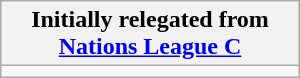<table class="wikitable" style="width:200px">
<tr>
<th>Initially relegated from<br><a href='#'>Nations League C</a></th>
</tr>
<tr>
<td></td>
</tr>
</table>
